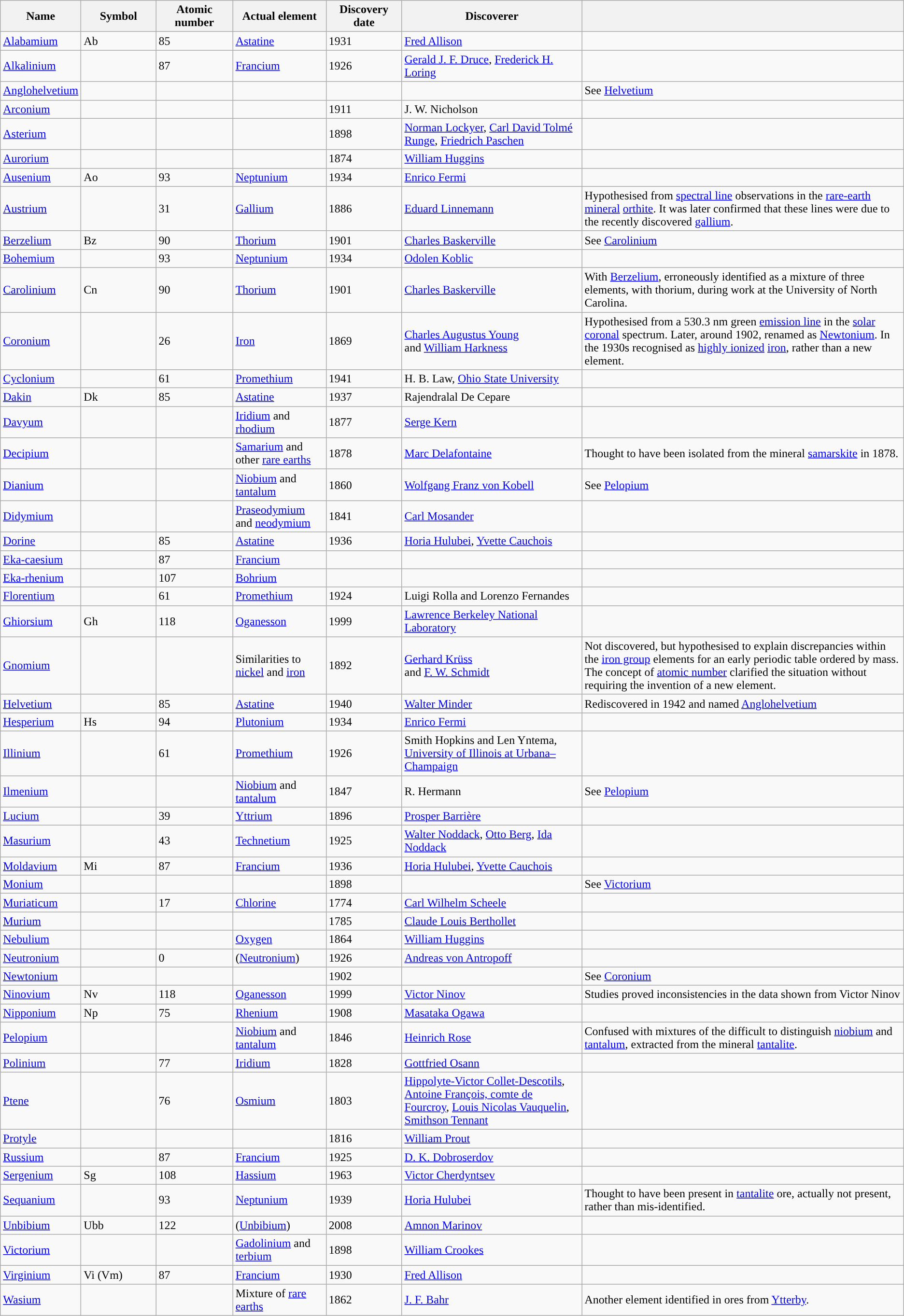<table class="wikitable sortable">
<tr>
<th>Name</th>
<th scope="col" style="text-align: center; min-width: 6em;">Symbol</th>
<th scope="col" style="text-align: center; min-width: 6em;">Atomic number</th>
<th>Actual element</th>
<th scope="col" style="text-align: center; min-width: 6em;">Discovery date</th>
<th>Discoverer</th>
<th class="unsortable"></th>
</tr>
<tr>
<td><a href='#'>Alabamium</a></td>
<td>Ab</td>
<td>85</td>
<td><a href='#'>Astatine</a></td>
<td>1931</td>
<td data-sort-value="Allison, Fred"><a href='#'>Fred Allison</a></td>
<td></td>
</tr>
<tr>
<td><a href='#'>Alkalinium</a></td>
<td></td>
<td>87</td>
<td><a href='#'>Francium</a></td>
<td>1926</td>
<td data-sort-value="Druce, Gerald J. F."><a href='#'>Gerald J. F. Druce</a>, <a href='#'>Frederick H. Loring</a></td>
<td></td>
</tr>
<tr>
<td><a href='#'>Anglohelvetium</a></td>
<td></td>
<td></td>
<td></td>
<td></td>
<td></td>
<td>See <a href='#'>Helvetium</a></td>
</tr>
<tr>
<td><a href='#'>Arconium</a></td>
<td></td>
<td></td>
<td></td>
<td>1911</td>
<td data-sort-value="Nicholson, J. W.">J. W. Nicholson</td>
<td></td>
</tr>
<tr>
<td><a href='#'>Asterium</a></td>
<td></td>
<td></td>
<td></td>
<td>1898</td>
<td data-sort-value="Lockyer, Norman"><a href='#'>Norman Lockyer</a>, <a href='#'>Carl David Tolmé Runge</a>, <a href='#'>Friedrich Paschen</a></td>
<td></td>
</tr>
<tr>
<td><a href='#'>Aurorium</a></td>
<td></td>
<td></td>
<td></td>
<td>1874</td>
<td data-sort-value="Huggins, William"><a href='#'>William Huggins</a></td>
<td></td>
</tr>
<tr>
<td><a href='#'>Ausenium</a></td>
<td>Ao</td>
<td>93</td>
<td><a href='#'>Neptunium</a></td>
<td>1934</td>
<td data-sort-value="Fermi, Enrico"><a href='#'>Enrico Fermi</a></td>
<td></td>
</tr>
<tr>
<td><a href='#'>Austrium</a></td>
<td></td>
<td>31</td>
<td><a href='#'>Gallium</a></td>
<td>1886</td>
<td data-sort-value="Linnemann, Eduard"><a href='#'>Eduard Linnemann</a></td>
<td>Hypothesised from <a href='#'>spectral line</a> observations in the <a href='#'>rare-earth mineral</a> <a href='#'>orthite</a>. It was later confirmed that these lines were due to the recently discovered <a href='#'>gallium</a>.</td>
</tr>
<tr>
<td><a href='#'>Berzelium</a></td>
<td>Bz</td>
<td>90</td>
<td><a href='#'>Thorium</a></td>
<td>1901</td>
<td data-sort-value="Baskerville, Charles"><a href='#'>Charles Baskerville</a></td>
<td>See <a href='#'>Carolinium</a></td>
</tr>
<tr>
<td><a href='#'>Bohemium</a></td>
<td></td>
<td>93</td>
<td><a href='#'>Neptunium</a></td>
<td>1934</td>
<td data-sort-value="Koblič, Odolen"><a href='#'>Odolen Koblic</a></td>
<td></td>
</tr>
<tr>
<td><a href='#'>Carolinium</a></td>
<td>Cn</td>
<td>90</td>
<td><a href='#'>Thorium</a></td>
<td>1901</td>
<td data-sort-value="Baskerville, Charles"><a href='#'>Charles Baskerville</a></td>
<td>With <a href='#'>Berzelium</a>, erroneously identified as a mixture of three elements, with thorium, during work at the University of North Carolina.</td>
</tr>
<tr>
<td> <a href='#'>Coronium</a></td>
<td></td>
<td>26</td>
<td><a href='#'>Iron</a></td>
<td>1869</td>
<td data-sort-value="Young, Charles Augustus"><a href='#'>Charles Augustus Young</a> <br>and <a href='#'>William Harkness</a></td>
<td>Hypothesised from a 530.3 nm green <a href='#'>emission line</a> in the <a href='#'>solar coronal</a> spectrum. Later, around 1902, renamed as <a href='#'>Newtonium</a>. In the 1930s recognised as <a href='#'>highly ionized</a> <a href='#'>iron</a>, rather than a new element.</td>
</tr>
<tr>
<td><a href='#'>Cyclonium</a></td>
<td></td>
<td>61</td>
<td><a href='#'>Promethium</a></td>
<td>1941</td>
<td data-sort-value="Prout, William">H. B. Law, <a href='#'>Ohio State University</a></td>
<td></td>
</tr>
<tr>
<td><a href='#'>Dakin</a></td>
<td>Dk</td>
<td>85</td>
<td><a href='#'>Astatine</a></td>
<td>1937</td>
<td data-sort-value="De Cepare, Rajendralal">Rajendralal De Cepare</td>
<td></td>
</tr>
<tr>
<td><a href='#'>Davyum</a></td>
<td></td>
<td></td>
<td><a href='#'>Iridium</a> and <a href='#'>rhodium</a></td>
<td>1877</td>
<td data-sort-value="Kern, Serge"><a href='#'>Serge Kern</a></td>
<td></td>
</tr>
<tr>
<td><a href='#'>Decipium</a></td>
<td></td>
<td></td>
<td><a href='#'>Samarium</a> and other <a href='#'>rare earths</a></td>
<td>1878</td>
<td data-sort-value="Delafontaine, Marc"><a href='#'>Marc Delafontaine</a></td>
<td>Thought to have been isolated from the mineral <a href='#'>samarskite</a> in 1878.</td>
</tr>
<tr>
<td><a href='#'>Dianium</a></td>
<td></td>
<td></td>
<td><a href='#'>Niobium</a> and <a href='#'>tantalum</a></td>
<td>1860</td>
<td data-sort-value="Kobell, von, Wolfgang Franz"><a href='#'>Wolfgang Franz von Kobell</a></td>
<td>See <a href='#'>Pelopium</a></td>
</tr>
<tr>
<td><a href='#'>Didymium</a></td>
<td></td>
<td></td>
<td><a href='#'>Praseodymium</a> and <a href='#'>neodymium</a></td>
<td>1841</td>
<td data-sort-value="Mosander, Carl"><a href='#'>Carl Mosander</a></td>
<td></td>
</tr>
<tr>
<td><a href='#'>Dorine</a></td>
<td></td>
<td>85</td>
<td><a href='#'>Astatine</a></td>
<td>1936</td>
<td data-sort-value="Hulubei, Horia"><a href='#'>Horia Hulubei</a>, <a href='#'>Yvette Cauchois</a></td>
<td></td>
</tr>
<tr>
<td><a href='#'>Eka-caesium</a></td>
<td></td>
<td>87</td>
<td><a href='#'>Francium</a></td>
<td></td>
<td></td>
<td></td>
</tr>
<tr>
<td><a href='#'>Eka-rhenium</a></td>
<td></td>
<td>107</td>
<td><a href='#'>Bohrium</a></td>
<td></td>
<td></td>
<td></td>
</tr>
<tr>
<td><a href='#'>Florentium</a></td>
<td></td>
<td>61</td>
<td><a href='#'>Promethium</a></td>
<td>1924</td>
<td data-sort-value="Rolla, Luigi">Luigi Rolla and Lorenzo Fernandes</td>
<td></td>
</tr>
<tr>
<td><a href='#'>Ghiorsium</a></td>
<td>Gh</td>
<td>118</td>
<td><a href='#'>Oganesson</a></td>
<td>1999</td>
<td data-sort-value="Lawrence Berkeley National Laboratory"><a href='#'>Lawrence Berkeley National Laboratory</a></td>
<td></td>
</tr>
<tr>
<td><a href='#'>Gnomium</a></td>
<td></td>
<td></td>
<td>Similarities to <a href='#'>nickel</a> and <a href='#'>iron</a></td>
<td>1892</td>
<td data-sort-value=""><a href='#'>Gerhard Krüss</a> <br>and <a href='#'>F. W. Schmidt</a></td>
<td>Not discovered, but hypothesised to explain discrepancies within the <a href='#'>iron group</a> elements for an early periodic table ordered by mass. The concept of <a href='#'>atomic number</a> clarified the situation without requiring the invention of a new element.</td>
</tr>
<tr>
<td><a href='#'>Helvetium</a></td>
<td></td>
<td>85</td>
<td><a href='#'>Astatine</a></td>
<td>1940</td>
<td data-sort-value="Minder, Walter"><a href='#'>Walter Minder</a></td>
<td>Rediscovered in 1942 and named <a href='#'>Anglohelvetium</a></td>
</tr>
<tr>
<td><a href='#'>Hesperium</a></td>
<td>Hs</td>
<td>94</td>
<td><a href='#'>Plutonium</a></td>
<td>1934</td>
<td data-sort-value="Fermi, Enrico"><a href='#'>Enrico Fermi</a></td>
<td></td>
</tr>
<tr>
<td><a href='#'>Illinium</a></td>
<td></td>
<td>61</td>
<td><a href='#'>Promethium</a></td>
<td>1926</td>
<td data-sort-value="Hopkins, Smith">Smith Hopkins and Len Yntema, <a href='#'>University of Illinois at Urbana–Champaign</a></td>
<td></td>
</tr>
<tr>
<td><a href='#'>Ilmenium</a></td>
<td></td>
<td></td>
<td><a href='#'>Niobium</a> and <a href='#'>tantalum</a></td>
<td>1847</td>
<td data-sort-value="Hermann, R">R. Hermann</td>
<td>See <a href='#'>Pelopium</a></td>
</tr>
<tr>
<td><a href='#'>Lucium</a></td>
<td></td>
<td>39</td>
<td><a href='#'>Yttrium</a></td>
<td>1896</td>
<td data-sort-value="Barrière, Prosper"><a href='#'>Prosper Barrière</a></td>
<td></td>
</tr>
<tr>
<td><a href='#'>Masurium</a></td>
<td></td>
<td>43</td>
<td><a href='#'>Technetium</a></td>
<td>1925</td>
<td data-sort-value="Noddack, Walter"><a href='#'>Walter Noddack</a>, <a href='#'>Otto Berg</a>, <a href='#'>Ida Noddack</a></td>
<td></td>
</tr>
<tr>
<td><a href='#'>Moldavium</a></td>
<td>Mi</td>
<td>87</td>
<td><a href='#'>Francium</a></td>
<td>1936</td>
<td data-sort-value="Hulubei, Horia"><a href='#'>Horia Hulubei</a>, <a href='#'>Yvette Cauchois</a></td>
<td></td>
</tr>
<tr>
<td><a href='#'>Monium</a></td>
<td></td>
<td></td>
<td></td>
<td>1898</td>
<td></td>
<td>See <a href='#'>Victorium</a></td>
</tr>
<tr>
<td><a href='#'>Muriaticum</a></td>
<td></td>
<td>17</td>
<td><a href='#'>Chlorine</a></td>
<td>1774</td>
<td data-sort-value="Scheele, Carl Wilhelm"><a href='#'>Carl Wilhelm Scheele</a></td>
<td></td>
</tr>
<tr>
<td><a href='#'>Murium</a></td>
<td></td>
<td></td>
<td></td>
<td>1785</td>
<td data-sort-value="Berthollet, Claude Louis"><a href='#'>Claude Louis Berthollet</a></td>
<td></td>
</tr>
<tr>
<td><a href='#'>Nebulium</a></td>
<td></td>
<td></td>
<td><a href='#'>Oxygen</a></td>
<td>1864</td>
<td data-sort-value="Huggins, William"><a href='#'>William Huggins</a></td>
<td></td>
</tr>
<tr>
<td><a href='#'>Neutronium</a></td>
<td></td>
<td>0</td>
<td>(<a href='#'>Neutronium</a>)</td>
<td>1926</td>
<td data-sort-value="Antropoff, Andreas"><a href='#'>Andreas von Antropoff</a></td>
<td></td>
</tr>
<tr>
<td><a href='#'>Newtonium</a></td>
<td></td>
<td></td>
<td></td>
<td>1902</td>
<td></td>
<td>See <a href='#'>Coronium</a></td>
</tr>
<tr>
<td><a href='#'>Ninovium</a></td>
<td>Nv</td>
<td>118</td>
<td><a href='#'>Oganesson</a></td>
<td>1999</td>
<td data-sort-value="Ninov, Victor"><a href='#'>Victor Ninov</a></td>
<td>Studies proved inconsistencies in the data shown from Victor Ninov</td>
</tr>
<tr>
<td><a href='#'>Nipponium</a></td>
<td>Np</td>
<td>75</td>
<td><a href='#'>Rhenium</a></td>
<td>1908</td>
<td data-sort-value="Ogawa, Masataka"><a href='#'>Masataka Ogawa</a></td>
<td></td>
</tr>
<tr>
<td><a href='#'>Pelopium</a></td>
<td></td>
<td></td>
<td><a href='#'>Niobium</a> and <a href='#'>tantalum</a></td>
<td>1846</td>
<td data-sort-value="Rose, Heinrich"><a href='#'>Heinrich Rose</a></td>
<td>Confused with mixtures of the difficult to distinguish <a href='#'>niobium</a> and <a href='#'>tantalum</a>, extracted from the mineral <a href='#'>tantalite</a>.</td>
</tr>
<tr>
<td><a href='#'>Polinium</a></td>
<td></td>
<td>77</td>
<td><a href='#'>Iridium</a></td>
<td>1828</td>
<td data-sort-value="Osann, Gottfried"><a href='#'>Gottfried Osann</a></td>
<td></td>
</tr>
<tr>
<td><a href='#'>Ptene</a></td>
<td></td>
<td>76</td>
<td><a href='#'>Osmium</a></td>
<td>1803</td>
<td data-sort-value="Collet-Descotils, Hippolyte-Victor"><a href='#'>Hippolyte-Victor Collet-Descotils</a>, <a href='#'>Antoine François, comte de Fourcroy</a>, <a href='#'>Louis Nicolas Vauquelin</a>, <a href='#'>Smithson Tennant</a></td>
<td></td>
</tr>
<tr>
<td><a href='#'>Protyle</a></td>
<td></td>
<td></td>
<td></td>
<td>1816</td>
<td data-sort-value="Prout, William"><a href='#'>William Prout</a></td>
<td></td>
</tr>
<tr>
<td><a href='#'>Russium</a></td>
<td></td>
<td>87</td>
<td><a href='#'>Francium</a></td>
<td>1925</td>
<td data-sort-value="Dobroserdov, D. K."><a href='#'>D. K. Dobroserdov</a></td>
<td></td>
</tr>
<tr>
<td><a href='#'>Sergenium</a></td>
<td>Sg</td>
<td>108</td>
<td><a href='#'>Hassium</a></td>
<td>1963</td>
<td data-sort-value="Cherdyntsev, Victor"><a href='#'>Victor Cherdyntsev</a></td>
<td></td>
</tr>
<tr>
<td><a href='#'>Sequanium</a></td>
<td></td>
<td>93</td>
<td><a href='#'>Neptunium</a></td>
<td>1939</td>
<td data-sort-value="Hulubei, Horia"><a href='#'>Horia Hulubei</a></td>
<td>Thought to have been present in <a href='#'>tantalite</a> ore, actually not present, rather than mis-identified.</td>
</tr>
<tr>
<td><a href='#'>Unbibium</a></td>
<td>Ubb</td>
<td>122</td>
<td>(<a href='#'>Unbibium</a>)</td>
<td>2008</td>
<td data-sort-value="Marinov, Amnon"><a href='#'>Amnon Marinov</a></td>
<td></td>
</tr>
<tr>
<td><a href='#'>Victorium</a></td>
<td></td>
<td></td>
<td><a href='#'>Gadolinium</a> and <a href='#'>terbium</a></td>
<td>1898</td>
<td data-sort-value="Crookes, William"><a href='#'>William Crookes</a></td>
<td></td>
</tr>
<tr>
<td><a href='#'>Virginium</a></td>
<td>Vi (Vm)</td>
<td>87</td>
<td><a href='#'>Francium</a></td>
<td>1930</td>
<td data-sort-value="Allison, Fred"><a href='#'>Fred Allison</a></td>
<td></td>
</tr>
<tr>
<td><a href='#'>Wasium</a></td>
<td></td>
<td></td>
<td>Mixture of <a href='#'>rare earths</a></td>
<td>1862</td>
<td data-sort-value="Bahr, J.F."><a href='#'>J. F. Bahr</a></td>
<td>Another element identified in ores from <a href='#'>Ytterby</a>.</td>
</tr>
</table>
